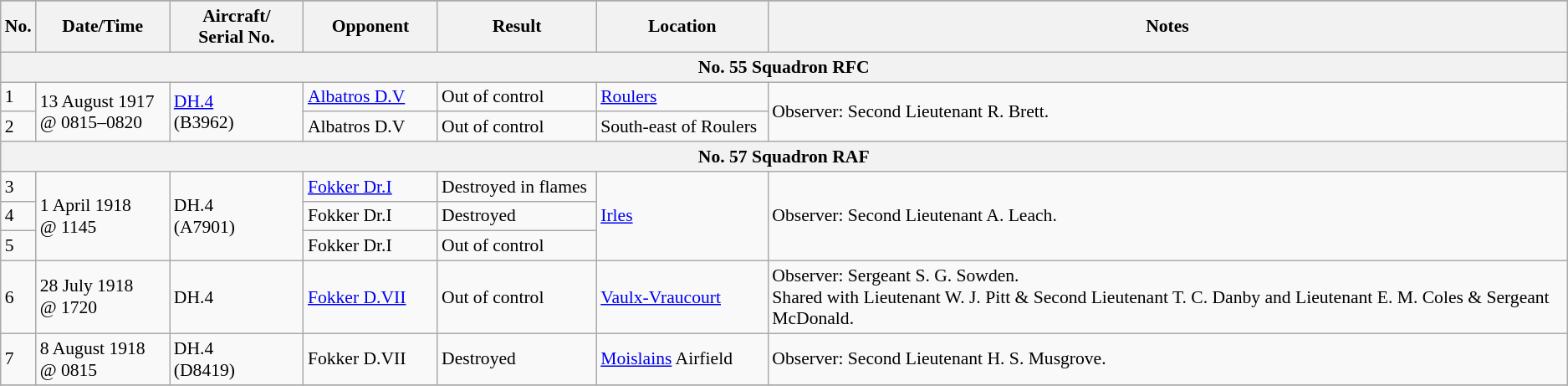<table class="wikitable" style="font-size:90%;">
<tr>
</tr>
<tr>
<th>No.</th>
<th width="100">Date/Time</th>
<th width="100">Aircraft/<br>Serial No.</th>
<th width="100">Opponent</th>
<th width="120">Result</th>
<th width="130">Location</th>
<th>Notes</th>
</tr>
<tr>
<th colspan="7">No. 55 Squadron RFC</th>
</tr>
<tr>
<td>1</td>
<td rowspan="2">13 August 1917<br>@ 0815–0820</td>
<td rowspan="2"><a href='#'>DH.4</a><br>(B3962)</td>
<td><a href='#'>Albatros D.V</a></td>
<td>Out of control</td>
<td><a href='#'>Roulers</a></td>
<td rowspan="2">Observer: Second Lieutenant R. Brett.</td>
</tr>
<tr>
<td>2</td>
<td>Albatros D.V</td>
<td>Out of control</td>
<td>South-east of Roulers</td>
</tr>
<tr>
<th colspan="7">No. 57 Squadron RAF</th>
</tr>
<tr>
<td>3</td>
<td rowspan="3">1 April 1918<br>@ 1145</td>
<td rowspan="3">DH.4<br>(A7901)</td>
<td><a href='#'>Fokker Dr.I</a></td>
<td>Destroyed in flames</td>
<td rowspan="3"><a href='#'>Irles</a></td>
<td rowspan="3">Observer: Second Lieutenant A. Leach.</td>
</tr>
<tr>
<td>4</td>
<td>Fokker Dr.I</td>
<td>Destroyed</td>
</tr>
<tr>
<td>5</td>
<td>Fokker Dr.I</td>
<td>Out of control</td>
</tr>
<tr>
<td>6</td>
<td>28 July 1918<br>@ 1720</td>
<td>DH.4</td>
<td><a href='#'>Fokker D.VII</a></td>
<td>Out of control</td>
<td><a href='#'>Vaulx-Vraucourt</a></td>
<td>Observer: Sergeant S. G. Sowden.<br>Shared with Lieutenant W. J. Pitt & Second Lieutenant T. C. Danby and Lieutenant E. M. Coles & Sergeant McDonald.</td>
</tr>
<tr>
<td>7</td>
<td>8 August 1918<br>@ 0815</td>
<td>DH.4<br>(D8419)</td>
<td>Fokker D.VII</td>
<td>Destroyed</td>
<td><a href='#'>Moislains</a> Airfield</td>
<td>Observer: Second Lieutenant H. S. Musgrove.</td>
</tr>
<tr>
</tr>
</table>
